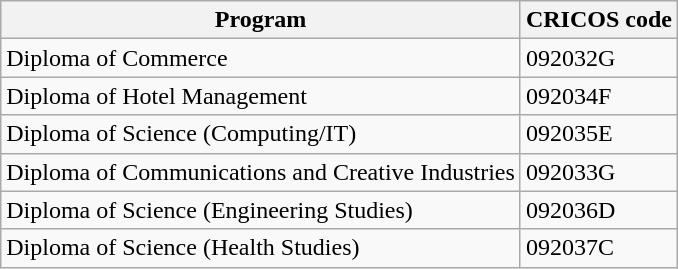<table class="wikitable">
<tr>
<th>Program</th>
<th>CRICOS code</th>
</tr>
<tr>
<td>Diploma of Commerce</td>
<td>092032G</td>
</tr>
<tr>
<td>Diploma of Hotel Management</td>
<td>092034F</td>
</tr>
<tr>
<td>Diploma of Science (Computing/IT)</td>
<td>092035E</td>
</tr>
<tr>
<td>Diploma of Communications and Creative Industries</td>
<td>092033G</td>
</tr>
<tr>
<td>Diploma of Science (Engineering Studies)</td>
<td>092036D</td>
</tr>
<tr>
<td>Diploma of Science (Health Studies)</td>
<td>092037C</td>
</tr>
</table>
